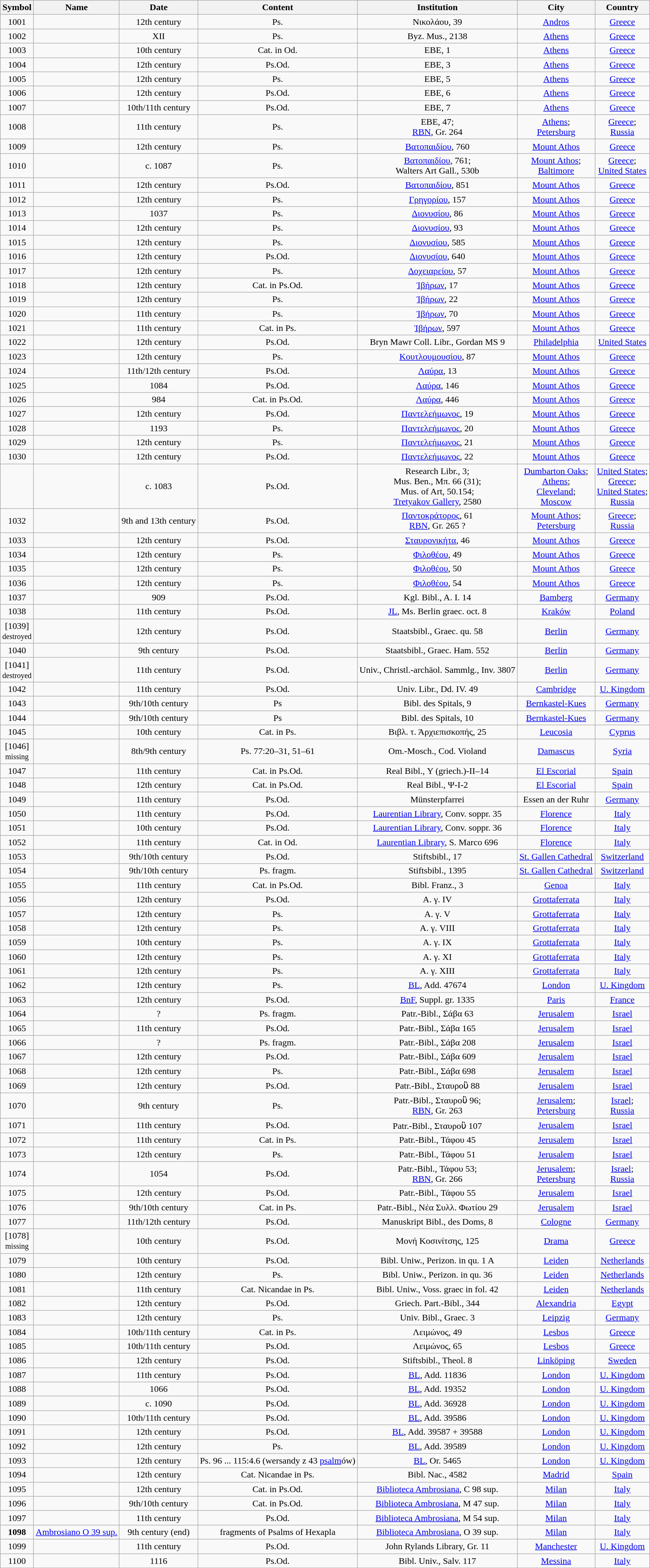<table class="wikitable mw-collapsible mw-collapsed sortable" style="text-align:center">
<tr>
<th>Symbol</th>
<th>Name</th>
<th>Date</th>
<th>Content</th>
<th>Institution</th>
<th>City</th>
<th>Country</th>
</tr>
<tr>
<td>1001</td>
<td></td>
<td>12th century</td>
<td>Ps.</td>
<td>Νικολάου, 39</td>
<td><a href='#'>Andros</a></td>
<td><a href='#'>Greece</a></td>
</tr>
<tr>
<td>1002</td>
<td></td>
<td>XII</td>
<td>Ps.</td>
<td>Byz. Mus., 2138</td>
<td><a href='#'>Athens</a></td>
<td><a href='#'>Greece</a></td>
</tr>
<tr>
<td>1003</td>
<td></td>
<td>10th century</td>
<td>Cat. in Od.</td>
<td>EBE, 1</td>
<td><a href='#'>Athens</a></td>
<td><a href='#'>Greece</a></td>
</tr>
<tr>
<td>1004</td>
<td></td>
<td>12th century</td>
<td>Ps.Od.</td>
<td>EBE, 3</td>
<td><a href='#'>Athens</a></td>
<td><a href='#'>Greece</a></td>
</tr>
<tr>
<td>1005</td>
<td></td>
<td>12th century</td>
<td>Ps.</td>
<td>EBE, 5</td>
<td><a href='#'>Athens</a></td>
<td><a href='#'>Greece</a></td>
</tr>
<tr>
<td>1006</td>
<td></td>
<td>12th century</td>
<td>Ps.Od.</td>
<td>EBE, 6</td>
<td><a href='#'>Athens</a></td>
<td><a href='#'>Greece</a></td>
</tr>
<tr>
<td>1007</td>
<td></td>
<td>10th/11th century</td>
<td>Ps.Od.</td>
<td>EBE, 7</td>
<td><a href='#'>Athens</a></td>
<td><a href='#'>Greece</a></td>
</tr>
<tr>
<td>1008</td>
<td></td>
<td>11th century</td>
<td>Ps.</td>
<td>EBE, 47;<br><a href='#'>RBN</a>, Gr. 264</td>
<td><a href='#'>Athens</a>;<br><a href='#'>Petersburg</a></td>
<td><a href='#'>Greece</a>;<br><a href='#'>Russia</a></td>
</tr>
<tr>
<td>1009</td>
<td></td>
<td>12th century</td>
<td>Ps.</td>
<td><a href='#'>Вατοπαιδίου</a>, 760</td>
<td><a href='#'>Mount Athos</a></td>
<td><a href='#'>Greece</a></td>
</tr>
<tr>
<td>1010</td>
<td></td>
<td>c. 1087</td>
<td>Ps.</td>
<td><a href='#'>Вατοπαιδίου</a>, 761;<br>Walters Art Gall., 530b</td>
<td><a href='#'>Mount Athos</a>;<br><a href='#'>Baltimore</a></td>
<td><a href='#'>Greece</a>;<br><a href='#'>United States</a></td>
</tr>
<tr>
<td>1011</td>
<td></td>
<td>12th century</td>
<td>Ps.Od.</td>
<td><a href='#'>Вατοπαιδίου</a>, 851</td>
<td><a href='#'>Mount Athos</a></td>
<td><a href='#'>Greece</a></td>
</tr>
<tr>
<td>1012</td>
<td></td>
<td>12th century</td>
<td>Ps.</td>
<td><a href='#'>Γρηγορίου</a>, 157</td>
<td><a href='#'>Mount Athos</a></td>
<td><a href='#'>Greece</a></td>
</tr>
<tr>
<td>1013</td>
<td></td>
<td>1037</td>
<td>Ps.</td>
<td><a href='#'>Διονυσίου</a>, 86</td>
<td><a href='#'>Mount Athos</a></td>
<td><a href='#'>Greece</a></td>
</tr>
<tr>
<td>1014</td>
<td></td>
<td>12th century</td>
<td>Ps.</td>
<td><a href='#'>Διονυσίου</a>, 93</td>
<td><a href='#'>Mount Athos</a></td>
<td><a href='#'>Greece</a></td>
</tr>
<tr>
<td>1015</td>
<td></td>
<td>12th century</td>
<td>Ps.</td>
<td><a href='#'>Διονυσίου</a>, 585</td>
<td><a href='#'>Mount Athos</a></td>
<td><a href='#'>Greece</a></td>
</tr>
<tr>
<td>1016</td>
<td></td>
<td>12th century</td>
<td>Ps.Od.</td>
<td><a href='#'>Διονυσίου</a>, 640</td>
<td><a href='#'>Mount Athos</a></td>
<td><a href='#'>Greece</a></td>
</tr>
<tr>
<td>1017</td>
<td></td>
<td>12th century</td>
<td>Ps.</td>
<td><a href='#'>Δοχειαρείου</a>, 57</td>
<td><a href='#'>Mount Athos</a></td>
<td><a href='#'>Greece</a></td>
</tr>
<tr>
<td>1018</td>
<td></td>
<td>12th century</td>
<td>Cat. in Ps.Od.</td>
<td><a href='#'>Ίβήρων</a>, 17</td>
<td><a href='#'>Mount Athos</a></td>
<td><a href='#'>Greece</a></td>
</tr>
<tr>
<td>1019</td>
<td></td>
<td>12th century</td>
<td>Ps.</td>
<td><a href='#'>Ίβήρων</a>, 22</td>
<td><a href='#'>Mount Athos</a></td>
<td><a href='#'>Greece</a></td>
</tr>
<tr>
<td>1020</td>
<td></td>
<td>11th century</td>
<td>Ps.</td>
<td><a href='#'>Ίβήρων</a>, 70</td>
<td><a href='#'>Mount Athos</a></td>
<td><a href='#'>Greece</a></td>
</tr>
<tr>
<td>1021</td>
<td></td>
<td>11th century</td>
<td>Cat. in Ps.</td>
<td><a href='#'>Ίβήρων</a>, 597</td>
<td><a href='#'>Mount Athos</a></td>
<td><a href='#'>Greece</a></td>
</tr>
<tr>
<td>1022</td>
<td></td>
<td>12th century</td>
<td>Ps.Od.</td>
<td>Bryn Mawr Coll. Libr., Gordan MS 9</td>
<td><a href='#'>Philadelphia</a></td>
<td><a href='#'>United States</a></td>
</tr>
<tr>
<td>1023</td>
<td></td>
<td>12th century</td>
<td>Ps.</td>
<td><a href='#'>Κουτλουμουσίου</a>, 87</td>
<td><a href='#'>Mount Athos</a></td>
<td><a href='#'>Greece</a></td>
</tr>
<tr>
<td>1024</td>
<td></td>
<td>11th/12th century</td>
<td>Ps.Od.</td>
<td><a href='#'>Λαύρα</a>, 13</td>
<td><a href='#'>Mount Athos</a></td>
<td><a href='#'>Greece</a></td>
</tr>
<tr>
<td>1025</td>
<td></td>
<td>1084</td>
<td>Ps.Od.</td>
<td><a href='#'>Λαύρα</a>, 146</td>
<td><a href='#'>Mount Athos</a></td>
<td><a href='#'>Greece</a></td>
</tr>
<tr>
<td>1026</td>
<td></td>
<td>984</td>
<td>Cat. in Ps.Od.</td>
<td><a href='#'>Λαύρα</a>, 446</td>
<td><a href='#'>Mount Athos</a></td>
<td><a href='#'>Greece</a></td>
</tr>
<tr>
<td>1027</td>
<td></td>
<td>12th century</td>
<td>Ps.Od.</td>
<td><a href='#'>Παντελεήμωνος</a>, 19</td>
<td><a href='#'>Mount Athos</a></td>
<td><a href='#'>Greece</a></td>
</tr>
<tr>
<td>1028</td>
<td></td>
<td>1193</td>
<td>Ps.</td>
<td><a href='#'>Παντελεήμωνος</a>, 20</td>
<td><a href='#'>Mount Athos</a></td>
<td><a href='#'>Greece</a></td>
</tr>
<tr>
<td>1029</td>
<td></td>
<td>12th century</td>
<td>Ps.</td>
<td><a href='#'>Παντελεήμωνος</a>, 21</td>
<td><a href='#'>Mount Athos</a></td>
<td><a href='#'>Greece</a></td>
</tr>
<tr>
<td>1030</td>
<td></td>
<td>12th century</td>
<td>Ps.Od.</td>
<td><a href='#'>Παντελεήμωνος</a>, 22</td>
<td><a href='#'>Mount Athos</a></td>
<td><a href='#'>Greece</a></td>
</tr>
<tr>
<td></td>
<td></td>
<td>c. 1083</td>
<td>Ps.Od.</td>
<td>Research Libr., 3;<br>Mus. Ben., Μπ. 66 (31);<br>Mus. of Art, 50.154;<br><a href='#'>Tretyakov Gallery</a>, 2580</td>
<td><a href='#'>Dumbarton Oaks</a>;<br><a href='#'>Athens</a>;<br><a href='#'>Cleveland</a>;<br><a href='#'>Moscow</a></td>
<td><a href='#'>United States</a>;<br><a href='#'>Greece</a>;<br><a href='#'>United States</a>;<br><a href='#'>Russia</a></td>
</tr>
<tr>
<td>1032</td>
<td></td>
<td>9th and 13th century</td>
<td>Ps.Od.</td>
<td><a href='#'>Παντοκράτορος</a>, 61<br><a href='#'>RBN</a>, Gr. 265 ?</td>
<td><a href='#'>Mount Athos</a>;<br><a href='#'>Petersburg</a></td>
<td><a href='#'>Greece</a>;<br><a href='#'>Russia</a></td>
</tr>
<tr>
<td>1033</td>
<td></td>
<td>12th century</td>
<td>Ps.Od.</td>
<td><a href='#'>Σταυρονικήτα</a>, 46</td>
<td><a href='#'>Mount Athos</a></td>
<td><a href='#'>Greece</a></td>
</tr>
<tr>
<td>1034</td>
<td></td>
<td>12th century</td>
<td>Ps.</td>
<td><a href='#'>Φιλοθέου</a>, 49</td>
<td><a href='#'>Mount Athos</a></td>
<td><a href='#'>Greece</a></td>
</tr>
<tr>
<td>1035</td>
<td></td>
<td>12th century</td>
<td>Ps.</td>
<td><a href='#'>Φιλοθέου</a>, 50</td>
<td><a href='#'>Mount Athos</a></td>
<td><a href='#'>Greece</a></td>
</tr>
<tr>
<td>1036</td>
<td></td>
<td>12th century</td>
<td>Ps.</td>
<td><a href='#'>Φιλοθέου</a>, 54</td>
<td><a href='#'>Mount Athos</a></td>
<td><a href='#'>Greece</a></td>
</tr>
<tr>
<td>1037</td>
<td></td>
<td>909</td>
<td>Ps.Od.</td>
<td>Kgl. Bibl., A. I. 14</td>
<td><a href='#'>Bamberg</a></td>
<td><a href='#'>Germany</a></td>
</tr>
<tr>
<td>1038</td>
<td></td>
<td>11th century</td>
<td>Ps.Od.</td>
<td><a href='#'>JL</a>, Ms. Berlin graec. oct. 8</td>
<td><a href='#'>Kraków</a></td>
<td><a href='#'>Poland</a></td>
</tr>
<tr>
<td>[1039]<br><small>destroyed</small></td>
<td></td>
<td>12th century</td>
<td>Ps.Od.</td>
<td>Staatsbibl., Graec. qu. 58</td>
<td><a href='#'>Berlin</a></td>
<td><a href='#'>Germany</a></td>
</tr>
<tr>
<td>1040</td>
<td></td>
<td>9th century</td>
<td>Ps.Od.</td>
<td>Staatsbibl., Graec. Ham. 552</td>
<td><a href='#'>Berlin</a></td>
<td><a href='#'>Germany</a></td>
</tr>
<tr>
<td>[1041]<br><small>destroyed</small></td>
<td></td>
<td>11th century</td>
<td>Ps.Od.</td>
<td>Univ., Christl.-archäol. Sammlg., Inv. 3807</td>
<td><a href='#'>Berlin</a></td>
<td><a href='#'>Germany</a></td>
</tr>
<tr>
<td>1042</td>
<td></td>
<td>11th century</td>
<td>Ps.Od.</td>
<td>Univ. Libr., Dd. IV. 49</td>
<td><a href='#'>Cambridge</a></td>
<td><a href='#'>U. Kingdom</a></td>
</tr>
<tr>
<td>1043</td>
<td></td>
<td>9th/10th century</td>
<td>Ps</td>
<td>Bibl. des Spitals, 9</td>
<td><a href='#'>Bernkastel-Kues</a></td>
<td><a href='#'>Germany</a></td>
</tr>
<tr>
<td>1044</td>
<td></td>
<td>9th/10th century</td>
<td>Ps</td>
<td>Bibl. des Spitals, 10</td>
<td><a href='#'>Bernkastel-Kues</a></td>
<td><a href='#'>Germany</a></td>
</tr>
<tr>
<td>1045</td>
<td></td>
<td>10th century</td>
<td>Cat. in Ps.</td>
<td>Βιβλ. τ. Άρχιεπισκοπής, 25</td>
<td><a href='#'>Leucosia</a></td>
<td><a href='#'>Cyprus</a></td>
</tr>
<tr>
<td>[1046]<br><small>missing</small></td>
<td></td>
<td>8th/9th century</td>
<td>Ps. 77:20–31, 51–61</td>
<td>Om.-Mosch., Cod. Violand</td>
<td><a href='#'>Damascus</a></td>
<td><a href='#'>Syria</a></td>
</tr>
<tr>
<td>1047</td>
<td></td>
<td>11th century</td>
<td>Cat. in Ps.Od.</td>
<td>Real Bibl., Υ (griech.)-II–14</td>
<td><a href='#'>El Escorial</a></td>
<td><a href='#'>Spain</a></td>
</tr>
<tr>
<td>1048</td>
<td></td>
<td>12th century</td>
<td>Cat. in Ps.Od.</td>
<td>Real Bibl., Ψ-I-2</td>
<td><a href='#'>El Escorial</a></td>
<td><a href='#'>Spain</a></td>
</tr>
<tr>
<td>1049</td>
<td></td>
<td>11th century</td>
<td>Ps.Od.</td>
<td>Münsterpfarrei</td>
<td>Essen an der Ruhr</td>
<td><a href='#'>Germany</a></td>
</tr>
<tr>
<td>1050</td>
<td></td>
<td>11th century</td>
<td>Ps.Od.</td>
<td><a href='#'>Laurentian Library</a>, Conv. soppr. 35</td>
<td><a href='#'>Florence</a></td>
<td><a href='#'>Italy</a></td>
</tr>
<tr>
<td>1051</td>
<td></td>
<td>10th century</td>
<td>Ps.Od.</td>
<td><a href='#'>Laurentian Library</a>, Conv. soppr. 36</td>
<td><a href='#'>Florence</a></td>
<td><a href='#'>Italy</a></td>
</tr>
<tr>
<td>1052</td>
<td></td>
<td>11th century</td>
<td>Cat. in Od.</td>
<td><a href='#'>Laurentian Library</a>, S. Marco 696</td>
<td><a href='#'>Florence</a></td>
<td><a href='#'>Italy</a></td>
</tr>
<tr>
<td>1053</td>
<td></td>
<td>9th/10th century</td>
<td>Ps.Od.</td>
<td>Stiftsbibl., 17</td>
<td><a href='#'>St. Gallen Cathedral</a></td>
<td><a href='#'>Switzerland</a></td>
</tr>
<tr>
<td>1054</td>
<td></td>
<td>9th/10th century</td>
<td>Ps. fragm.</td>
<td>Stiftsbibl., 1395</td>
<td><a href='#'>St. Gallen Cathedral</a></td>
<td><a href='#'>Switzerland</a></td>
</tr>
<tr>
<td>1055</td>
<td></td>
<td>11th century</td>
<td>Cat. in Ps.Od.</td>
<td>Bibl. Franz., 3</td>
<td><a href='#'>Genoa</a></td>
<td><a href='#'>Italy</a></td>
</tr>
<tr>
<td>1056</td>
<td></td>
<td>12th century</td>
<td>Ps.Od.</td>
<td>A. γ. IV</td>
<td><a href='#'>Grottaferrata</a></td>
<td><a href='#'>Italy</a></td>
</tr>
<tr>
<td>1057</td>
<td></td>
<td>12th century</td>
<td>Ps.</td>
<td>A. γ. V</td>
<td><a href='#'>Grottaferrata</a></td>
<td><a href='#'>Italy</a></td>
</tr>
<tr>
<td>1058</td>
<td></td>
<td>12th century</td>
<td>Ps.</td>
<td>A. γ. VIII</td>
<td><a href='#'>Grottaferrata</a></td>
<td><a href='#'>Italy</a></td>
</tr>
<tr>
<td>1059</td>
<td></td>
<td>10th century</td>
<td>Ps.</td>
<td>A. γ. IX</td>
<td><a href='#'>Grottaferrata</a></td>
<td><a href='#'>Italy</a></td>
</tr>
<tr>
<td>1060</td>
<td></td>
<td>12th century</td>
<td>Ps.</td>
<td>A. γ. XI</td>
<td><a href='#'>Grottaferrata</a></td>
<td><a href='#'>Italy</a></td>
</tr>
<tr>
<td>1061</td>
<td></td>
<td>12th century</td>
<td>Ps.</td>
<td>A. γ. XIII</td>
<td><a href='#'>Grottaferrata</a></td>
<td><a href='#'>Italy</a></td>
</tr>
<tr>
<td>1062</td>
<td></td>
<td>12th century</td>
<td>Ps.</td>
<td><a href='#'>BL</a>, Add. 47674</td>
<td><a href='#'>London</a></td>
<td><a href='#'>U. Kingdom</a></td>
</tr>
<tr>
<td>1063</td>
<td></td>
<td>12th century</td>
<td>Ps.Od.</td>
<td><a href='#'>BnF</a>, Suppl. gr. 1335</td>
<td><a href='#'>Paris</a></td>
<td><a href='#'>France</a></td>
</tr>
<tr>
<td>1064</td>
<td></td>
<td>?</td>
<td>Ps. fragm.</td>
<td>Patr.-Bibl., Σάβα 63</td>
<td><a href='#'>Jerusalem</a></td>
<td><a href='#'>Israel</a></td>
</tr>
<tr>
<td>1065</td>
<td></td>
<td>11th century</td>
<td>Ps.Od.</td>
<td>Patr.-Bibl., Σάβα 165</td>
<td><a href='#'>Jerusalem</a></td>
<td><a href='#'>Israel</a></td>
</tr>
<tr>
<td>1066</td>
<td></td>
<td>?</td>
<td>Ps. fragm.</td>
<td>Patr.-Bibl., Σάβα 208</td>
<td><a href='#'>Jerusalem</a></td>
<td><a href='#'>Israel</a></td>
</tr>
<tr>
<td>1067</td>
<td></td>
<td>12th century</td>
<td>Ps.Od.</td>
<td>Patr.-Bibl., Σάβα 609</td>
<td><a href='#'>Jerusalem</a></td>
<td><a href='#'>Israel</a></td>
</tr>
<tr>
<td>1068</td>
<td></td>
<td>12th century</td>
<td>Ps.</td>
<td>Patr.-Bibl., Σάβα 698</td>
<td><a href='#'>Jerusalem</a></td>
<td><a href='#'>Israel</a></td>
</tr>
<tr>
<td>1069</td>
<td></td>
<td>12th century</td>
<td>Ps.Od.</td>
<td>Patr.-Bibl., Σταυροὒ 88</td>
<td><a href='#'>Jerusalem</a></td>
<td><a href='#'>Israel</a></td>
</tr>
<tr>
<td>1070</td>
<td></td>
<td>9th century</td>
<td>Ps.</td>
<td>Patr.-Bibl., Σταυροὒ 96;<br><a href='#'>RBN</a>, Gr. 263</td>
<td><a href='#'>Jerusalem</a>;<br><a href='#'>Petersburg</a></td>
<td><a href='#'>Israel</a>;<br><a href='#'>Russia</a></td>
</tr>
<tr>
<td>1071</td>
<td></td>
<td>11th century</td>
<td>Ps.Od.</td>
<td>Patr.-Bibl., Σταυροὒ 107</td>
<td><a href='#'>Jerusalem</a></td>
<td><a href='#'>Israel</a></td>
</tr>
<tr>
<td>1072</td>
<td></td>
<td>11th century</td>
<td>Cat. in Ps.</td>
<td>Patr.-Bibl., Τάφου 45</td>
<td><a href='#'>Jerusalem</a></td>
<td><a href='#'>Israel</a></td>
</tr>
<tr>
<td>1073</td>
<td></td>
<td>12th century</td>
<td>Ps.</td>
<td>Patr.-Bibl., Τάφου 51</td>
<td><a href='#'>Jerusalem</a></td>
<td><a href='#'>Israel</a></td>
</tr>
<tr>
<td>1074</td>
<td></td>
<td>1054</td>
<td>Ps.Od.</td>
<td>Patr.-Bibl., Τάφου 53;<br><a href='#'>RBN</a>, Gr. 266</td>
<td><a href='#'>Jerusalem</a>;<br><a href='#'>Petersburg</a></td>
<td><a href='#'>Israel</a>;<br><a href='#'>Russia</a></td>
</tr>
<tr>
<td>1075</td>
<td></td>
<td>12th century</td>
<td>Ps.Od.</td>
<td>Patr.-Bibl., Τάφου 55</td>
<td><a href='#'>Jerusalem</a></td>
<td><a href='#'>Israel</a></td>
</tr>
<tr>
<td>1076</td>
<td></td>
<td>9th/10th century</td>
<td>Cat. in Ps.</td>
<td>Patr.-Bibl., Nέα Συλλ. Φωτίου 29</td>
<td><a href='#'>Jerusalem</a></td>
<td><a href='#'>Israel</a></td>
</tr>
<tr>
<td>1077</td>
<td></td>
<td>11th/12th century</td>
<td>Ps.Od.</td>
<td>Manuskript Bibl., des Doms, 8</td>
<td><a href='#'>Cologne</a></td>
<td><a href='#'>Germany</a></td>
</tr>
<tr>
<td>[1078]<br><small>missing</small></td>
<td></td>
<td>10th century</td>
<td>Ps.Od.</td>
<td>Μονή Κοσινίτσης, 125</td>
<td><a href='#'>Drama</a></td>
<td><a href='#'>Greece</a></td>
</tr>
<tr>
<td>1079</td>
<td></td>
<td>10th century</td>
<td>Ps.Od.</td>
<td>Bibl. Uniw., Perizon. in qu. 1 A</td>
<td><a href='#'>Leiden</a></td>
<td><a href='#'>Netherlands</a></td>
</tr>
<tr>
<td>1080</td>
<td></td>
<td>12th century</td>
<td>Ps.</td>
<td>Bibl. Uniw., Perizon. in qu. 36</td>
<td><a href='#'>Leiden</a></td>
<td><a href='#'>Netherlands</a></td>
</tr>
<tr>
<td>1081</td>
<td></td>
<td>11th century</td>
<td>Cat. Nicandae in Ps.</td>
<td>Bibl. Uniw., Voss. graec in fol. 42</td>
<td><a href='#'>Leiden</a></td>
<td><a href='#'>Netherlands</a></td>
</tr>
<tr>
<td>1082</td>
<td></td>
<td>12th century</td>
<td>Ps.Od.</td>
<td>Griech. Part.-Bibl., 344</td>
<td><a href='#'>Alexandria</a></td>
<td><a href='#'>Egypt</a></td>
</tr>
<tr>
<td>1083</td>
<td></td>
<td>12th century</td>
<td>Ps.</td>
<td>Univ. Bibl., Graec. 3</td>
<td><a href='#'>Leipzig</a></td>
<td><a href='#'>Germany</a></td>
</tr>
<tr>
<td>1084</td>
<td></td>
<td>10th/11th century</td>
<td>Cat. in Ps.</td>
<td>Λειμώνος, 49</td>
<td><a href='#'>Lesbos</a></td>
<td><a href='#'>Greece</a></td>
</tr>
<tr>
<td>1085</td>
<td></td>
<td>10th/11th century</td>
<td>Ps.Od.</td>
<td>Λειμώνος, 65</td>
<td><a href='#'>Lesbos</a></td>
<td><a href='#'>Greece</a></td>
</tr>
<tr>
<td>1086</td>
<td></td>
<td>12th century</td>
<td>Ps.Od.</td>
<td>Stiftsbibl., Theol. 8</td>
<td><a href='#'>Linköping</a></td>
<td><a href='#'>Sweden</a></td>
</tr>
<tr>
<td>1087</td>
<td></td>
<td>11th century</td>
<td>Ps.Od.</td>
<td><a href='#'>BL</a>, Add. 11836</td>
<td><a href='#'>London</a></td>
<td><a href='#'>U. Kingdom</a></td>
</tr>
<tr>
<td>1088</td>
<td></td>
<td>1066</td>
<td>Ps.Od.</td>
<td><a href='#'>BL</a>, Add. 19352</td>
<td><a href='#'>London</a></td>
<td><a href='#'>U. Kingdom</a></td>
</tr>
<tr>
<td>1089</td>
<td></td>
<td>c. 1090</td>
<td>Ps.Od.</td>
<td><a href='#'>BL</a>, Add. 36928</td>
<td><a href='#'>London</a></td>
<td><a href='#'>U. Kingdom</a></td>
</tr>
<tr>
<td>1090</td>
<td></td>
<td>10th/11th century</td>
<td>Ps.Od.</td>
<td><a href='#'>BL</a>, Add. 39586</td>
<td><a href='#'>London</a></td>
<td><a href='#'>U. Kingdom</a></td>
</tr>
<tr>
<td>1091</td>
<td></td>
<td>12th century</td>
<td>Ps.Od.</td>
<td><a href='#'>BL</a>, Add. 39587 + 39588</td>
<td><a href='#'>London</a></td>
<td><a href='#'>U. Kingdom</a></td>
</tr>
<tr>
<td>1092</td>
<td></td>
<td>12th century</td>
<td>Ps.</td>
<td><a href='#'>BL</a>, Add. 39589</td>
<td><a href='#'>London</a></td>
<td><a href='#'>U. Kingdom</a></td>
</tr>
<tr>
<td>1093</td>
<td></td>
<td>12th century</td>
<td>Ps. 96 ... 115:4.6 (wersandy z 43 <a href='#'>psalm</a>ów)</td>
<td><a href='#'>BL</a>, Or. 5465</td>
<td><a href='#'>London</a></td>
<td><a href='#'>U. Kingdom</a></td>
</tr>
<tr>
<td>1094</td>
<td></td>
<td>12th century</td>
<td>Cat. Nicandae in Ps.</td>
<td>Bibl. Nac., 4582</td>
<td><a href='#'>Madrid</a></td>
<td><a href='#'>Spain</a></td>
</tr>
<tr>
<td>1095</td>
<td></td>
<td>12th century</td>
<td>Cat. in Ps.Od.</td>
<td><a href='#'>Biblioteca Ambrosiana</a>, C 98 sup.</td>
<td><a href='#'>Milan</a></td>
<td><a href='#'>Italy</a></td>
</tr>
<tr>
<td>1096</td>
<td></td>
<td>9th/10th century</td>
<td>Cat. in Ps.Od.</td>
<td><a href='#'>Biblioteca Ambrosiana</a>, M 47 sup.</td>
<td><a href='#'>Milan</a></td>
<td><a href='#'>Italy</a></td>
</tr>
<tr>
<td>1097</td>
<td></td>
<td>11th century</td>
<td>Ps.Od.</td>
<td><a href='#'>Biblioteca Ambrosiana</a>, M 54 sup.</td>
<td><a href='#'>Milan</a></td>
<td><a href='#'>Italy</a></td>
</tr>
<tr>
<td><strong>1098</strong></td>
<td><a href='#'>Ambrosiano O 39 sup.</a></td>
<td>9th century (end)</td>
<td>fragments of Psalms of Hexapla</td>
<td><a href='#'>Biblioteca Ambrosiana</a>, O 39 sup.</td>
<td><a href='#'>Milan</a></td>
<td><a href='#'>Italy</a></td>
</tr>
<tr>
<td>1099</td>
<td></td>
<td>11th century</td>
<td>Ps.Od.</td>
<td>John Rylands Library, Gr. 11</td>
<td><a href='#'>Manchester</a></td>
<td><a href='#'>U. Kingdom</a></td>
</tr>
<tr>
<td>1100</td>
<td></td>
<td>1116</td>
<td>Ps.Od.</td>
<td>Bibl. Univ., Salv. 117</td>
<td><a href='#'>Messina</a></td>
<td><a href='#'>Italy</a></td>
</tr>
</table>
